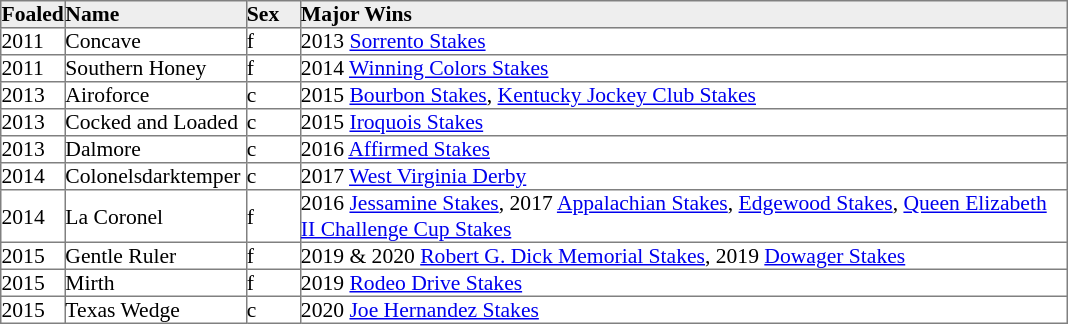<table border="1" cellpadding="0" style="border-collapse: collapse; font-size:90%">
<tr bgcolor="#eeeeee">
<td width="35px"><strong>Foaled</strong></td>
<td width="120px"><strong>Name</strong></td>
<td width="35px"><strong>Sex</strong></td>
<td width="510px"><strong>Major Wins</strong></td>
</tr>
<tr>
<td>2011</td>
<td>Concave</td>
<td>f</td>
<td>2013 <a href='#'>Sorrento Stakes</a></td>
</tr>
<tr>
<td>2011</td>
<td>Southern Honey</td>
<td>f</td>
<td>2014 <a href='#'>Winning Colors Stakes</a></td>
</tr>
<tr>
<td>2013</td>
<td>Airoforce</td>
<td>c</td>
<td>2015 <a href='#'>Bourbon Stakes</a>, <a href='#'>Kentucky Jockey Club Stakes</a></td>
</tr>
<tr>
<td>2013</td>
<td>Cocked and Loaded</td>
<td>c</td>
<td>2015 <a href='#'>Iroquois Stakes</a></td>
</tr>
<tr>
<td>2013</td>
<td>Dalmore</td>
<td>c</td>
<td>2016 <a href='#'>Affirmed Stakes</a></td>
</tr>
<tr>
<td>2014</td>
<td>Colonelsdarktemper</td>
<td>c</td>
<td>2017 <a href='#'>West Virginia Derby</a></td>
</tr>
<tr>
<td>2014</td>
<td>La Coronel</td>
<td>f</td>
<td>2016 <a href='#'>Jessamine Stakes</a>, 2017 <a href='#'>Appalachian Stakes</a>, <a href='#'>Edgewood Stakes</a>, <a href='#'>Queen Elizabeth II Challenge Cup Stakes</a></td>
</tr>
<tr>
<td>2015</td>
<td>Gentle Ruler</td>
<td>f</td>
<td>2019 & 2020 <a href='#'>Robert G. Dick Memorial Stakes</a>, 2019 <a href='#'>Dowager Stakes</a></td>
</tr>
<tr>
<td>2015</td>
<td>Mirth</td>
<td>f</td>
<td>2019 <a href='#'>Rodeo Drive Stakes</a></td>
</tr>
<tr>
<td>2015</td>
<td>Texas Wedge</td>
<td>c</td>
<td>2020 <a href='#'>Joe Hernandez Stakes</a></td>
</tr>
</table>
